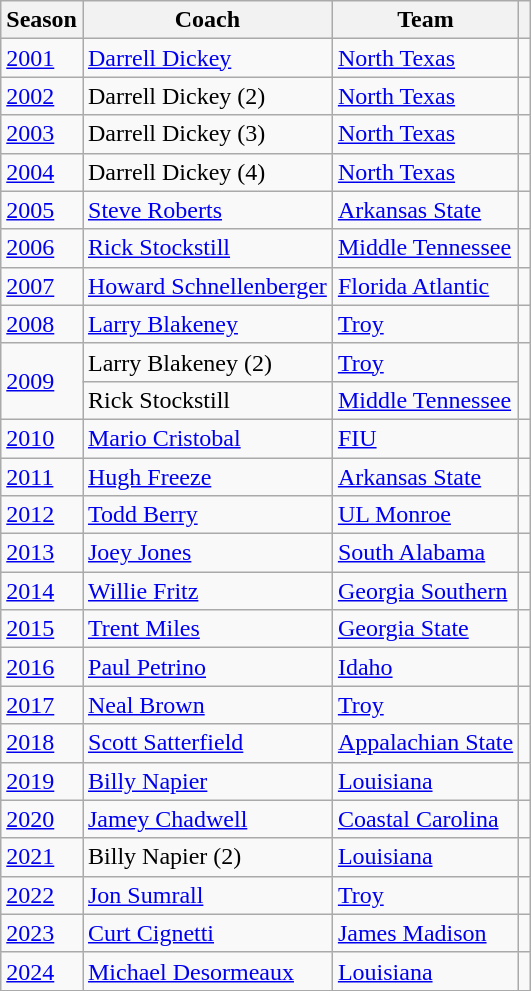<table class="wikitable sortable">
<tr>
<th>Season</th>
<th>Coach</th>
<th>Team</th>
<th></th>
</tr>
<tr>
<td><a href='#'>2001</a></td>
<td><a href='#'>Darrell Dickey</a></td>
<td><a href='#'>North Texas</a></td>
<td></td>
</tr>
<tr>
<td><a href='#'>2002</a></td>
<td>Darrell Dickey (2)</td>
<td><a href='#'>North Texas</a></td>
<td></td>
</tr>
<tr>
<td><a href='#'>2003</a></td>
<td>Darrell Dickey (3)</td>
<td><a href='#'>North Texas</a></td>
<td></td>
</tr>
<tr>
<td><a href='#'>2004</a></td>
<td>Darrell Dickey (4)</td>
<td><a href='#'>North Texas</a></td>
<td></td>
</tr>
<tr>
<td><a href='#'>2005</a></td>
<td><a href='#'>Steve Roberts</a></td>
<td><a href='#'>Arkansas State</a></td>
<td></td>
</tr>
<tr>
<td><a href='#'>2006</a></td>
<td><a href='#'>Rick Stockstill</a></td>
<td><a href='#'>Middle Tennessee</a></td>
<td></td>
</tr>
<tr>
<td><a href='#'>2007</a></td>
<td><a href='#'>Howard Schnellenberger</a></td>
<td><a href='#'>Florida Atlantic</a></td>
<td></td>
</tr>
<tr>
<td><a href='#'>2008</a></td>
<td><a href='#'>Larry Blakeney</a></td>
<td><a href='#'>Troy</a></td>
<td></td>
</tr>
<tr>
<td rowspan="2"><a href='#'>2009</a></td>
<td>Larry Blakeney (2)</td>
<td><a href='#'>Troy</a></td>
<td rowspan="2"></td>
</tr>
<tr>
<td>Rick Stockstill</td>
<td><a href='#'>Middle Tennessee</a></td>
</tr>
<tr>
<td><a href='#'>2010</a></td>
<td><a href='#'>Mario Cristobal</a></td>
<td><a href='#'>FIU</a></td>
<td></td>
</tr>
<tr>
<td><a href='#'>2011</a></td>
<td><a href='#'>Hugh Freeze</a></td>
<td><a href='#'>Arkansas State</a></td>
<td></td>
</tr>
<tr>
<td><a href='#'>2012</a></td>
<td><a href='#'>Todd Berry</a></td>
<td><a href='#'>UL Monroe</a></td>
<td></td>
</tr>
<tr>
<td><a href='#'>2013</a></td>
<td><a href='#'>Joey Jones</a></td>
<td><a href='#'>South Alabama</a></td>
<td></td>
</tr>
<tr>
<td><a href='#'>2014</a></td>
<td><a href='#'>Willie Fritz</a></td>
<td><a href='#'>Georgia Southern</a></td>
<td></td>
</tr>
<tr>
<td><a href='#'>2015</a></td>
<td><a href='#'>Trent Miles</a></td>
<td><a href='#'>Georgia State</a></td>
<td></td>
</tr>
<tr>
<td><a href='#'>2016</a></td>
<td><a href='#'>Paul Petrino</a></td>
<td><a href='#'>Idaho</a></td>
<td></td>
</tr>
<tr>
<td><a href='#'>2017</a></td>
<td><a href='#'>Neal Brown</a></td>
<td><a href='#'>Troy</a></td>
<td></td>
</tr>
<tr>
<td><a href='#'>2018</a></td>
<td><a href='#'>Scott Satterfield</a></td>
<td><a href='#'>Appalachian State</a></td>
<td></td>
</tr>
<tr>
<td><a href='#'>2019</a></td>
<td><a href='#'>Billy Napier</a></td>
<td><a href='#'>Louisiana</a></td>
<td></td>
</tr>
<tr>
<td><a href='#'>2020</a></td>
<td><a href='#'>Jamey Chadwell</a></td>
<td><a href='#'>Coastal Carolina</a></td>
<td></td>
</tr>
<tr>
<td><a href='#'>2021</a></td>
<td>Billy Napier (2)</td>
<td><a href='#'>Louisiana</a></td>
<td></td>
</tr>
<tr>
<td><a href='#'>2022</a></td>
<td><a href='#'>Jon Sumrall</a></td>
<td><a href='#'>Troy</a></td>
<td></td>
</tr>
<tr>
<td><a href='#'>2023</a></td>
<td><a href='#'>Curt Cignetti</a></td>
<td><a href='#'>James Madison</a></td>
<td></td>
</tr>
<tr>
<td><a href='#'>2024</a></td>
<td><a href='#'>Michael Desormeaux</a></td>
<td><a href='#'>Louisiana</a></td>
<td></td>
</tr>
</table>
